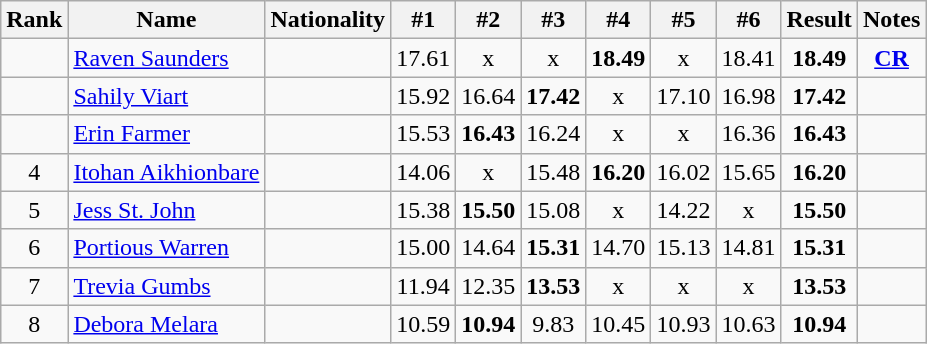<table class="wikitable sortable" style="text-align:center">
<tr>
<th>Rank</th>
<th>Name</th>
<th>Nationality</th>
<th>#1</th>
<th>#2</th>
<th>#3</th>
<th>#4</th>
<th>#5</th>
<th>#6</th>
<th>Result</th>
<th>Notes</th>
</tr>
<tr>
<td></td>
<td align=left><a href='#'>Raven Saunders</a></td>
<td align=left></td>
<td>17.61</td>
<td>x</td>
<td>x</td>
<td><strong>18.49</strong></td>
<td>x</td>
<td>18.41</td>
<td><strong>18.49</strong></td>
<td><strong><a href='#'>CR</a></strong></td>
</tr>
<tr>
<td></td>
<td align=left><a href='#'>Sahily Viart</a></td>
<td align=left></td>
<td>15.92</td>
<td>16.64</td>
<td><strong>17.42</strong></td>
<td>x</td>
<td>17.10</td>
<td>16.98</td>
<td><strong>17.42</strong></td>
<td></td>
</tr>
<tr>
<td></td>
<td align=left><a href='#'>Erin Farmer</a></td>
<td align=left></td>
<td>15.53</td>
<td><strong>16.43</strong></td>
<td>16.24</td>
<td>x</td>
<td>x</td>
<td>16.36</td>
<td><strong>16.43</strong></td>
<td></td>
</tr>
<tr>
<td>4</td>
<td align=left><a href='#'>Itohan Aikhionbare</a></td>
<td align=left></td>
<td>14.06</td>
<td>x</td>
<td>15.48</td>
<td><strong>16.20</strong></td>
<td>16.02</td>
<td>15.65</td>
<td><strong>16.20</strong></td>
<td></td>
</tr>
<tr>
<td>5</td>
<td align=left><a href='#'>Jess St. John</a></td>
<td align=left></td>
<td>15.38</td>
<td><strong>15.50</strong></td>
<td>15.08</td>
<td>x</td>
<td>14.22</td>
<td>x</td>
<td><strong>15.50</strong></td>
<td></td>
</tr>
<tr>
<td>6</td>
<td align=left><a href='#'>Portious Warren</a></td>
<td align=left></td>
<td>15.00</td>
<td>14.64</td>
<td><strong>15.31</strong></td>
<td>14.70</td>
<td>15.13</td>
<td>14.81</td>
<td><strong>15.31</strong></td>
<td></td>
</tr>
<tr>
<td>7</td>
<td align=left><a href='#'>Trevia Gumbs</a></td>
<td align=left></td>
<td>11.94</td>
<td>12.35</td>
<td><strong>13.53</strong></td>
<td>x</td>
<td>x</td>
<td>x</td>
<td><strong>13.53</strong></td>
<td></td>
</tr>
<tr>
<td>8</td>
<td align=left><a href='#'>Debora Melara</a></td>
<td align=left></td>
<td>10.59</td>
<td><strong>10.94</strong></td>
<td>9.83</td>
<td>10.45</td>
<td>10.93</td>
<td>10.63</td>
<td><strong>10.94</strong></td>
<td></td>
</tr>
</table>
